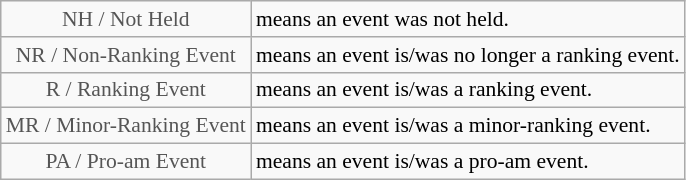<table class="wikitable" style="font-size:90%">
<tr>
<td style="text-align:center; color:#555555;" colspan="4">NH / Not Held</td>
<td>means an event was not held.</td>
</tr>
<tr>
<td style="text-align:center; color:#555555;" colspan="4">NR / Non-Ranking Event</td>
<td>means an event is/was no longer a ranking event.</td>
</tr>
<tr>
<td style="text-align:center; color:#555555;" colspan="4">R / Ranking Event</td>
<td>means an event is/was a ranking event.</td>
</tr>
<tr>
<td style="text-align:center; color:#555555;" colspan="4">MR / Minor-Ranking Event</td>
<td>means an event is/was a minor-ranking event.</td>
</tr>
<tr>
<td style="text-align:center; color:#555555;" colspan="4">PA / Pro-am Event</td>
<td>means an event is/was a pro-am event.</td>
</tr>
</table>
